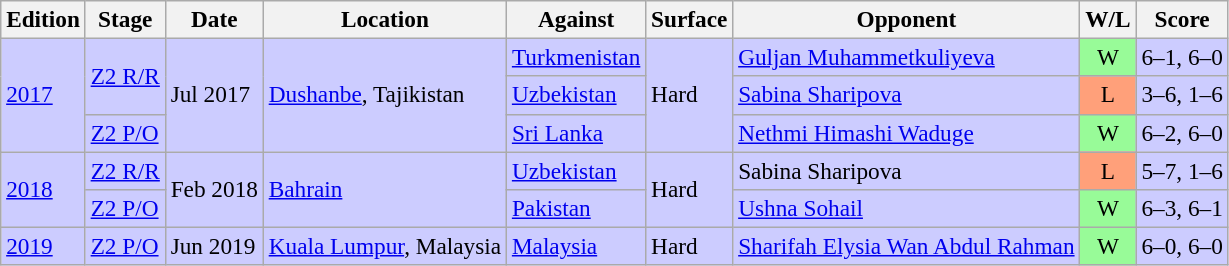<table class=wikitable style=font-size:97%>
<tr>
<th>Edition</th>
<th>Stage</th>
<th>Date</th>
<th>Location</th>
<th>Against</th>
<th>Surface</th>
<th>Opponent</th>
<th>W/L</th>
<th>Score</th>
</tr>
<tr style="background:#ccf;">
<td rowspan="3"><a href='#'>2017</a></td>
<td rowspan="2"><a href='#'>Z2 R/R</a></td>
<td rowspan="3">Jul 2017</td>
<td rowspan="3"><a href='#'>Dushanbe</a>, Tajikistan</td>
<td> <a href='#'>Turkmenistan</a></td>
<td rowspan="3">Hard</td>
<td> <a href='#'>Guljan Muhammetkuliyeva</a></td>
<td style="text-align:center; background:#98fb98;">W</td>
<td>6–1, 6–0</td>
</tr>
<tr style="background:#ccf;">
<td> <a href='#'>Uzbekistan</a></td>
<td> <a href='#'>Sabina Sharipova</a></td>
<td style="text-align:center; background:#ffa07a;">L</td>
<td>3–6, 1–6</td>
</tr>
<tr style="background:#ccf;">
<td><a href='#'>Z2 P/O</a></td>
<td> <a href='#'>Sri Lanka</a></td>
<td> <a href='#'>Nethmi Himashi Waduge</a></td>
<td style="text-align:center; background:#98fb98;">W</td>
<td>6–2, 6–0</td>
</tr>
<tr style="background:#ccf;">
<td rowspan="2"><a href='#'>2018</a></td>
<td><a href='#'>Z2 R/R</a></td>
<td rowspan="2">Feb 2018</td>
<td rowspan="2"><a href='#'>Bahrain</a></td>
<td> <a href='#'>Uzbekistan</a></td>
<td rowspan="2">Hard</td>
<td> Sabina Sharipova</td>
<td style="text-align:center; background:#ffa07a;">L</td>
<td>5–7, 1–6</td>
</tr>
<tr style="background:#ccf;">
<td><a href='#'>Z2 P/O</a></td>
<td> <a href='#'>Pakistan</a></td>
<td> <a href='#'>Ushna Sohail</a></td>
<td style="text-align:center; background:#98fb98;">W</td>
<td>6–3, 6–1</td>
</tr>
<tr style="background:#ccf;">
<td><a href='#'>2019</a></td>
<td><a href='#'>Z2 P/O</a></td>
<td>Jun 2019</td>
<td><a href='#'>Kuala Lumpur</a>, Malaysia</td>
<td> <a href='#'>Malaysia</a></td>
<td>Hard</td>
<td> <a href='#'>Sharifah Elysia Wan Abdul Rahman</a></td>
<td style="text-align:center; background:#98fb98;">W</td>
<td>6–0, 6–0</td>
</tr>
</table>
